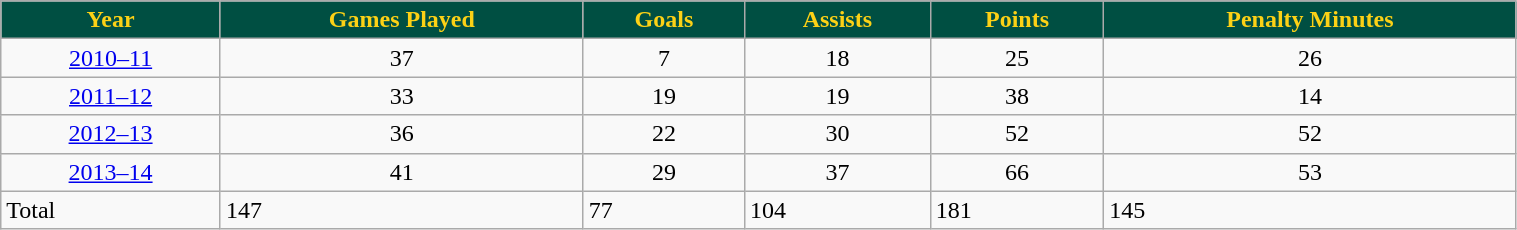<table class="wikitable" style="width:80%;">
<tr style="text-align:center; background:#004F42; color:#FCD116;">
<td><strong>Year</strong></td>
<td><strong>Games Played</strong></td>
<td><strong>Goals</strong></td>
<td><strong>Assists</strong></td>
<td><strong>Points</strong></td>
<td><strong>Penalty Minutes</strong></td>
</tr>
<tr style="text-align:center;" bgcolor="">
<td><a href='#'>2010–11</a></td>
<td>37</td>
<td>7</td>
<td>18</td>
<td>25</td>
<td>26</td>
</tr>
<tr style="text-align:center;" bgcolor="">
<td><a href='#'>2011–12</a></td>
<td>33</td>
<td>19</td>
<td>19</td>
<td>38</td>
<td>14</td>
</tr>
<tr style="text-align:center;" bgcolor="">
<td><a href='#'>2012–13</a></td>
<td>36</td>
<td>22</td>
<td>30</td>
<td>52</td>
<td>52</td>
</tr>
<tr style="text-align:center;" bgcolor="">
<td><a href='#'>2013–14</a></td>
<td>41</td>
<td>29</td>
<td>37</td>
<td>66</td>
<td>53</td>
</tr>
<tr>
<td>Total</td>
<td>147</td>
<td>77</td>
<td>104</td>
<td>181</td>
<td>145</td>
</tr>
</table>
